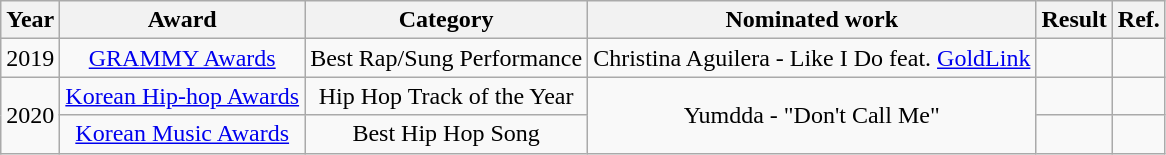<table class="wikitable plainrowheaders" style="text-align:center;">
<tr>
<th>Year</th>
<th>Award</th>
<th>Category</th>
<th>Nominated work</th>
<th>Result</th>
<th>Ref.</th>
</tr>
<tr>
<td>2019</td>
<td><a href='#'>GRAMMY Awards</a></td>
<td>Best Rap/Sung Performance</td>
<td>Christina Aguilera - Like I Do feat. <a href='#'>GoldLink</a><br></td>
<td></td>
<td></td>
</tr>
<tr>
<td rowspan="2">2020</td>
<td><a href='#'>Korean Hip-hop Awards</a></td>
<td>Hip Hop Track of the Year</td>
<td rowspan="2">Yumdda - "Don't Call Me"<br></td>
<td></td>
<td></td>
</tr>
<tr>
<td><a href='#'>Korean Music Awards</a></td>
<td>Best Hip Hop Song</td>
<td></td>
<td></td>
</tr>
</table>
